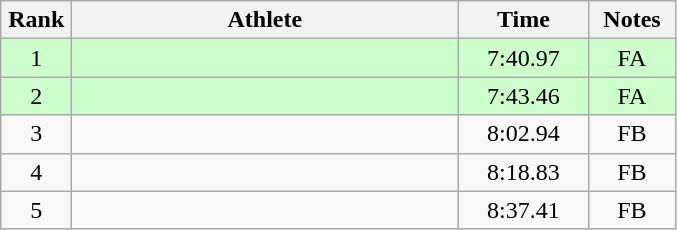<table class=wikitable style="text-align:center">
<tr>
<th width=40>Rank</th>
<th width=250>Athlete</th>
<th width=80>Time</th>
<th width=50>Notes</th>
</tr>
<tr bgcolor="ccffcc">
<td>1</td>
<td align="left"></td>
<td>7:40.97</td>
<td>FA</td>
</tr>
<tr bgcolor="ccffcc">
<td>2</td>
<td align="left"></td>
<td>7:43.46</td>
<td>FA</td>
</tr>
<tr>
<td>3</td>
<td align="left"></td>
<td>8:02.94</td>
<td>FB</td>
</tr>
<tr>
<td>4</td>
<td align="left"></td>
<td>8:18.83</td>
<td>FB</td>
</tr>
<tr>
<td>5</td>
<td align="left"></td>
<td>8:37.41</td>
<td>FB</td>
</tr>
</table>
